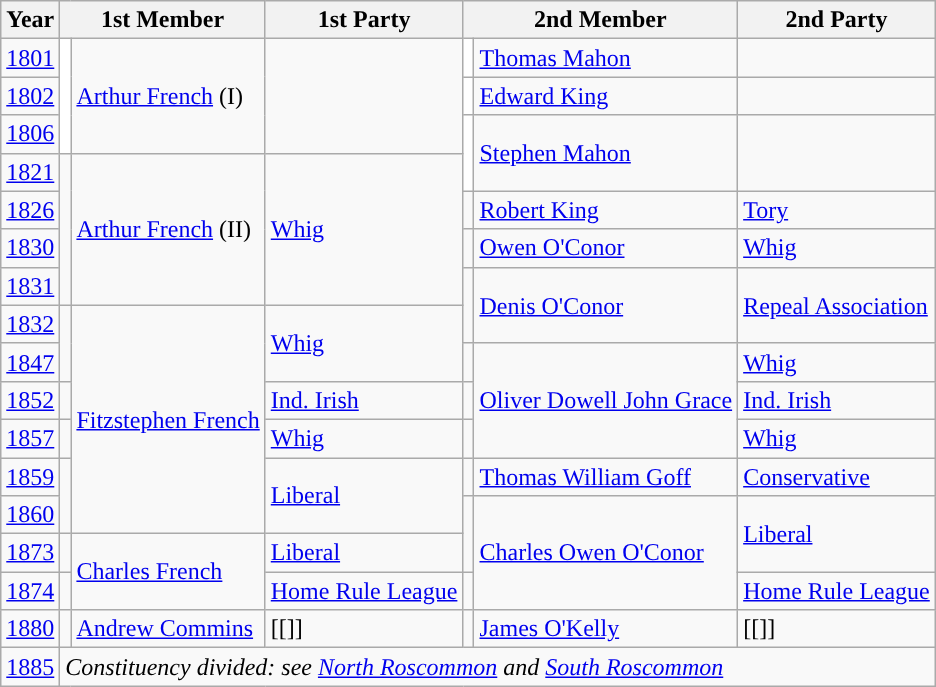<table class="wikitable">
<tr>
<th>Year</th>
<th colspan="2">1st Member</th>
<th>1st Party</th>
<th colspan="2">2nd Member</th>
<th>2nd Party</th>
</tr>
<tr>
<td><a href='#'>1801</a></td>
<td rowspan="3" style="color:inherit;background-color: white"></td>
<td rowspan="3"><a href='#'>Arthur French</a> (I)	</td>
<td rowspan="3"></td>
<td style="color:inherit;background-color: white"></td>
<td><a href='#'>Thomas Mahon</a></td>
<td></td>
</tr>
<tr>
<td><a href='#'>1802</a></td>
<td style="color:inherit;background-color: white"></td>
<td><a href='#'>Edward King</a></td>
<td></td>
</tr>
<tr>
<td><a href='#'>1806</a></td>
<td rowspan="2" style="color:inherit;background-color: white"></td>
<td rowspan="2"><a href='#'>Stephen Mahon</a></td>
<td rowspan="2"></td>
</tr>
<tr>
<td><a href='#'>1821</a></td>
<td rowspan="4" style="color:inherit;background-color: "></td>
<td rowspan="4"><a href='#'>Arthur French</a> (II)</td>
<td rowspan="4"><a href='#'>Whig</a></td>
</tr>
<tr>
<td><a href='#'>1826</a></td>
<td style="color:inherit;background-color: "></td>
<td><a href='#'>Robert King</a></td>
<td><a href='#'>Tory</a></td>
</tr>
<tr>
<td><a href='#'>1830</a></td>
<td style="color:inherit;background-color: "></td>
<td><a href='#'>Owen O'Conor</a></td>
<td><a href='#'>Whig</a></td>
</tr>
<tr>
<td><a href='#'>1831</a></td>
<td rowspan="2" style="color:inherit;background-color: "></td>
<td rowspan="2"><a href='#'>Denis O'Conor</a></td>
<td rowspan="2"><a href='#'>Repeal Association</a></td>
</tr>
<tr>
<td><a href='#'>1832</a></td>
<td rowspan="2" style="color:inherit;background-color: "></td>
<td rowspan="6"><a href='#'>Fitzstephen French</a></td>
<td rowspan="2"><a href='#'>Whig</a></td>
</tr>
<tr>
<td><a href='#'>1847</a></td>
<td style="color:inherit;background-color: "></td>
<td rowspan="3"><a href='#'>Oliver Dowell John Grace</a></td>
<td><a href='#'>Whig</a></td>
</tr>
<tr>
<td><a href='#'>1852</a></td>
<td style="color:inherit;background-color: "></td>
<td><a href='#'>Ind. Irish</a></td>
<td style="color:inherit;background-color: "></td>
<td><a href='#'>Ind. Irish</a></td>
</tr>
<tr>
<td><a href='#'>1857</a></td>
<td style="color:inherit;background-color: "></td>
<td><a href='#'>Whig</a></td>
<td style="color:inherit;background-color: "></td>
<td><a href='#'>Whig</a></td>
</tr>
<tr>
<td><a href='#'>1859</a></td>
<td rowspan="2" style="color:inherit;background-color: "></td>
<td rowspan="2"><a href='#'>Liberal</a></td>
<td style="color:inherit;background-color: "></td>
<td><a href='#'>Thomas William Goff</a></td>
<td><a href='#'>Conservative</a></td>
</tr>
<tr>
<td><a href='#'>1860</a></td>
<td rowspan="2" style="color:inherit;background-color: "></td>
<td rowspan="3"><a href='#'>Charles Owen O'Conor</a></td>
<td rowspan="2"><a href='#'>Liberal</a></td>
</tr>
<tr>
<td><a href='#'>1873</a></td>
<td style="color:inherit;background-color: "></td>
<td rowspan="2"><a href='#'>Charles French</a></td>
<td><a href='#'>Liberal</a></td>
</tr>
<tr>
<td><a href='#'>1874</a></td>
<td style="color:inherit;background-color: "></td>
<td><a href='#'>Home Rule League</a></td>
<td style="color:inherit;background-color: "></td>
<td><a href='#'>Home Rule League</a></td>
</tr>
<tr>
<td><a href='#'>1880</a></td>
<td style="color:inherit;background-color: "></td>
<td><a href='#'>Andrew Commins</a></td>
<td>[[]]</td>
<td style="color:inherit;background-color: "></td>
<td><a href='#'>James O'Kelly</a></td>
<td>[[]]</td>
</tr>
<tr>
<td><a href='#'>1885</a></td>
<td colspan="6"><em>Constituency divided: see <a href='#'>North Roscommon</a> and <a href='#'>South Roscommon</a></em></td>
</tr>
</table>
